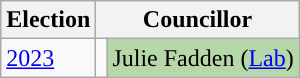<table class="wikitable">
<tr>
<th>Election</th>
<th colspan="2">Councillor</th>
</tr>
<tr>
<td><a href='#'>2023</a></td>
<td style="background-color: "></td>
<td bgcolor="#B6D7A8">Julie Fadden (<a href='#'>Lab</a>)</td>
</tr>
</table>
